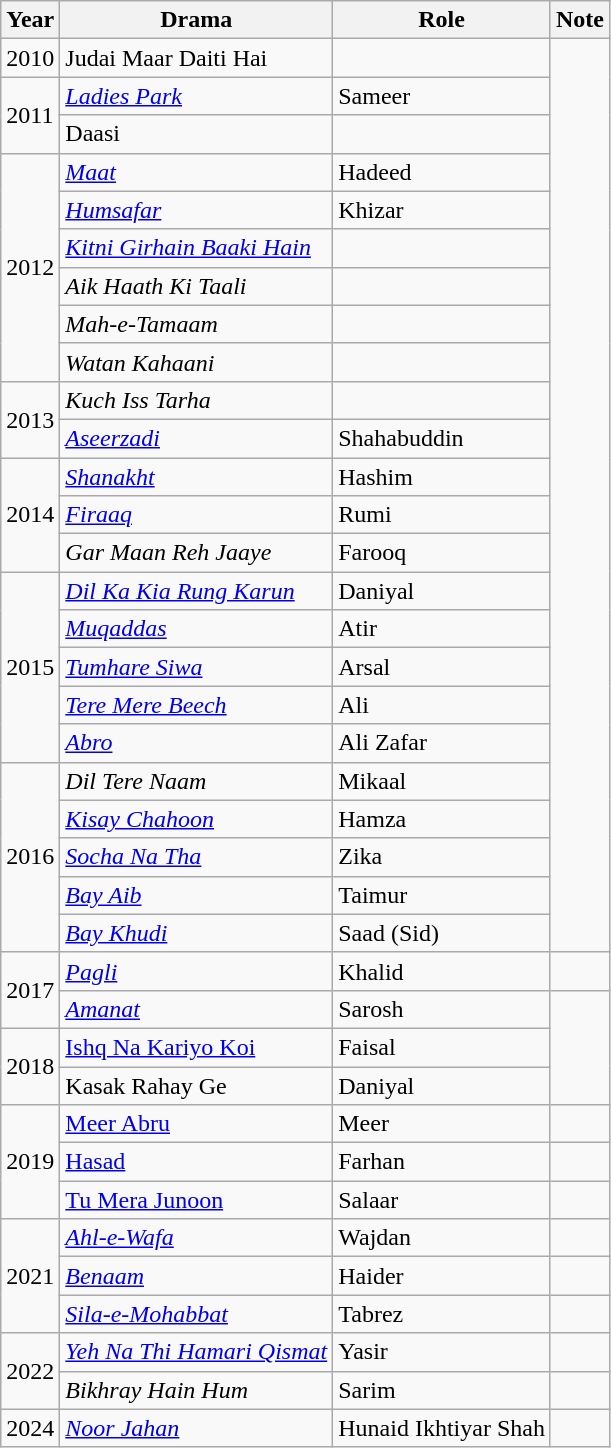<table class="wikitable sortable ">
<tr>
<th>Year</th>
<th>Drama</th>
<th>Role</th>
<th>Note</th>
</tr>
<tr>
<td>2010</td>
<td>Judai Maar Daiti Hai</td>
<td></td>
</tr>
<tr>
<td rowspan="2">2011</td>
<td><em><a href='#'>Ladies Park</a></em></td>
<td>Sameer</td>
</tr>
<tr>
<td>Daasi</td>
<td></td>
</tr>
<tr>
<td rowspan="6">2012</td>
<td><em><a href='#'>Maat</a></em></td>
<td>Hadeed</td>
</tr>
<tr>
<td><em><a href='#'>Humsafar</a></em></td>
<td>Khizar</td>
</tr>
<tr>
<td><em><a href='#'>Kitni Girhain Baaki Hain</a></em></td>
<td></td>
</tr>
<tr>
<td><em>Aik Haath Ki Taali</em></td>
<td></td>
</tr>
<tr>
<td><em>Mah-e-Tamaam</em></td>
<td></td>
</tr>
<tr>
<td><em>Watan Kahaani</em></td>
<td></td>
</tr>
<tr>
<td rowspan="2">2013</td>
<td><em>Kuch Iss Tarha</em></td>
<td></td>
</tr>
<tr>
<td><em><a href='#'>Aseerzadi</a></em></td>
<td>Shahabuddin</td>
</tr>
<tr>
<td rowspan="3">2014</td>
<td><em><a href='#'>Shanakht</a></em></td>
<td>Hashim</td>
</tr>
<tr>
<td><em><a href='#'>Firaaq</a></em></td>
<td>Rumi</td>
</tr>
<tr>
<td><em>Gar Maan Reh Jaaye</em></td>
<td>Farooq</td>
</tr>
<tr>
<td rowspan="5">2015</td>
<td><em><a href='#'>Dil Ka Kia Rung Karun</a></em></td>
<td>Daniyal</td>
</tr>
<tr>
<td><em><a href='#'>Muqaddas</a></em></td>
<td>Atir</td>
</tr>
<tr>
<td><em><a href='#'>Tumhare Siwa</a></em></td>
<td>Arsal</td>
</tr>
<tr>
<td><em><a href='#'>Tere Mere Beech</a></em></td>
<td>Ali</td>
</tr>
<tr>
<td><em><a href='#'>Abro</a></em></td>
<td>Ali Zafar</td>
</tr>
<tr>
<td rowspan="5">2016</td>
<td><em>Dil Tere Naam</em></td>
<td>Mikaal</td>
</tr>
<tr>
<td><em><a href='#'>Kisay Chahoon</a></em></td>
<td>Hamza</td>
</tr>
<tr>
<td><em><a href='#'>Socha Na Tha</a></em></td>
<td>Zika</td>
</tr>
<tr>
<td><em><a href='#'>Bay Aib</a></em></td>
<td>Taimur</td>
</tr>
<tr>
<td><em><a href='#'>Bay Khudi</a></em></td>
<td>Saad (Sid)</td>
</tr>
<tr>
<td rowspan=2>2017</td>
<td><em><a href='#'>Pagli</a></em></td>
<td>Khalid</td>
<td></td>
</tr>
<tr>
<td><em><a href='#'>Amanat</a></em></td>
<td>Sarosh</td>
</tr>
<tr>
<td rowspan="2">2018</td>
<td><a href='#'>Ishq Na Kariyo Koi</a></td>
<td>Faisal</td>
</tr>
<tr>
<td>Kasak Rahay Ge</td>
<td>Daniyal</td>
</tr>
<tr>
<td rowspan="3">2019</td>
<td><a href='#'>Meer Abru</a></td>
<td>Meer</td>
<td></td>
</tr>
<tr>
<td><a href='#'>Hasad</a></td>
<td>Farhan</td>
</tr>
<tr>
<td><a href='#'>Tu Mera Junoon</a></td>
<td>Salaar</td>
<td></td>
</tr>
<tr>
<td rowspan="3">2021</td>
<td><em><a href='#'>Ahl-e-Wafa</a></em></td>
<td>Wajdan</td>
<td></td>
</tr>
<tr>
<td><em><a href='#'>Benaam</a></em></td>
<td>Haider</td>
<td></td>
</tr>
<tr>
<td><em><a href='#'>Sila-e-Mohabbat</a></em></td>
<td>Tabrez</td>
<td></td>
</tr>
<tr>
<td rowspan="2">2022</td>
<td><em><a href='#'>Yeh Na Thi Hamari Qismat</a></em></td>
<td>Yasir</td>
<td></td>
</tr>
<tr>
<td><em>Bikhray Hain Hum</em></td>
<td>Sarim</td>
<td></td>
</tr>
<tr>
<td>2024</td>
<td><em><a href='#'>Noor Jahan</a></td>
<td>Hunaid Ikhtiyar Shah</td>
<td></td>
</tr>
</table>
